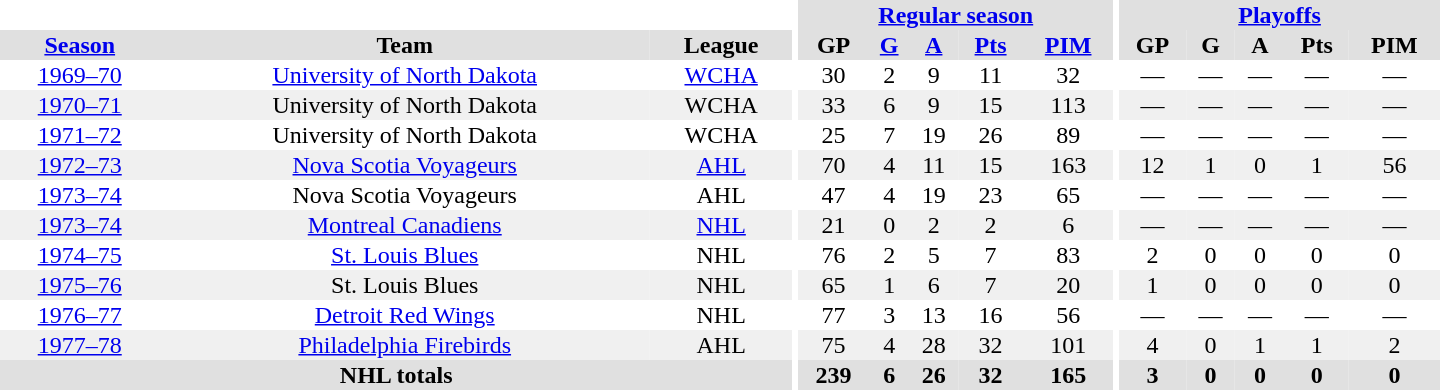<table border="0" cellpadding="1" cellspacing="0" style="text-align:center; width:60em">
<tr bgcolor="#e0e0e0">
<th colspan="3" bgcolor="#ffffff"></th>
<th rowspan="96" bgcolor="#ffffff"></th>
<th colspan="5"><a href='#'>Regular season</a></th>
<th rowspan="96" bgcolor="#ffffff"></th>
<th colspan="5"><a href='#'>Playoffs</a></th>
</tr>
<tr bgcolor="#e0e0e0">
<th><a href='#'>Season</a></th>
<th>Team</th>
<th>League</th>
<th>GP</th>
<th><a href='#'>G</a></th>
<th><a href='#'>A</a></th>
<th><a href='#'>Pts</a></th>
<th><a href='#'>PIM</a></th>
<th>GP</th>
<th>G</th>
<th>A</th>
<th>Pts</th>
<th>PIM</th>
</tr>
<tr>
<td><a href='#'>1969–70</a></td>
<td><a href='#'>University of North Dakota</a></td>
<td><a href='#'>WCHA</a></td>
<td>30</td>
<td>2</td>
<td>9</td>
<td>11</td>
<td>32</td>
<td>—</td>
<td>—</td>
<td>—</td>
<td>—</td>
<td>—</td>
</tr>
<tr bgcolor="#f0f0f0">
<td><a href='#'>1970–71</a></td>
<td>University of North Dakota</td>
<td>WCHA</td>
<td>33</td>
<td>6</td>
<td>9</td>
<td>15</td>
<td>113</td>
<td>—</td>
<td>—</td>
<td>—</td>
<td>—</td>
<td>—</td>
</tr>
<tr>
<td><a href='#'>1971–72</a></td>
<td>University of North Dakota</td>
<td>WCHA</td>
<td>25</td>
<td>7</td>
<td>19</td>
<td>26</td>
<td>89</td>
<td>—</td>
<td>—</td>
<td>—</td>
<td>—</td>
<td>—</td>
</tr>
<tr bgcolor="#f0f0f0">
<td><a href='#'>1972–73</a></td>
<td><a href='#'>Nova Scotia Voyageurs</a></td>
<td><a href='#'>AHL</a></td>
<td>70</td>
<td>4</td>
<td>11</td>
<td>15</td>
<td>163</td>
<td>12</td>
<td>1</td>
<td>0</td>
<td>1</td>
<td>56</td>
</tr>
<tr>
<td><a href='#'>1973–74</a></td>
<td>Nova Scotia Voyageurs</td>
<td>AHL</td>
<td>47</td>
<td>4</td>
<td>19</td>
<td>23</td>
<td>65</td>
<td>—</td>
<td>—</td>
<td>—</td>
<td>—</td>
<td>—</td>
</tr>
<tr bgcolor="#f0f0f0">
<td><a href='#'>1973–74</a></td>
<td><a href='#'>Montreal Canadiens</a></td>
<td><a href='#'>NHL</a></td>
<td>21</td>
<td>0</td>
<td>2</td>
<td>2</td>
<td>6</td>
<td>—</td>
<td>—</td>
<td>—</td>
<td>—</td>
<td>—</td>
</tr>
<tr>
<td><a href='#'>1974–75</a></td>
<td><a href='#'>St. Louis Blues</a></td>
<td>NHL</td>
<td>76</td>
<td>2</td>
<td>5</td>
<td>7</td>
<td>83</td>
<td>2</td>
<td>0</td>
<td>0</td>
<td>0</td>
<td>0</td>
</tr>
<tr bgcolor="#f0f0f0">
<td><a href='#'>1975–76</a></td>
<td>St. Louis Blues</td>
<td>NHL</td>
<td>65</td>
<td>1</td>
<td>6</td>
<td>7</td>
<td>20</td>
<td>1</td>
<td>0</td>
<td>0</td>
<td>0</td>
<td>0</td>
</tr>
<tr>
<td><a href='#'>1976–77</a></td>
<td><a href='#'>Detroit Red Wings</a></td>
<td>NHL</td>
<td>77</td>
<td>3</td>
<td>13</td>
<td>16</td>
<td>56</td>
<td>—</td>
<td>—</td>
<td>—</td>
<td>—</td>
<td>—</td>
</tr>
<tr bgcolor="#f0f0f0">
<td><a href='#'>1977–78</a></td>
<td><a href='#'>Philadelphia Firebirds</a></td>
<td>AHL</td>
<td>75</td>
<td>4</td>
<td>28</td>
<td>32</td>
<td>101</td>
<td>4</td>
<td>0</td>
<td>1</td>
<td>1</td>
<td>2</td>
</tr>
<tr bgcolor="#e0e0e0">
<th colspan="3">NHL totals</th>
<th>239</th>
<th>6</th>
<th>26</th>
<th>32</th>
<th>165</th>
<th>3</th>
<th>0</th>
<th>0</th>
<th>0</th>
<th>0</th>
</tr>
</table>
